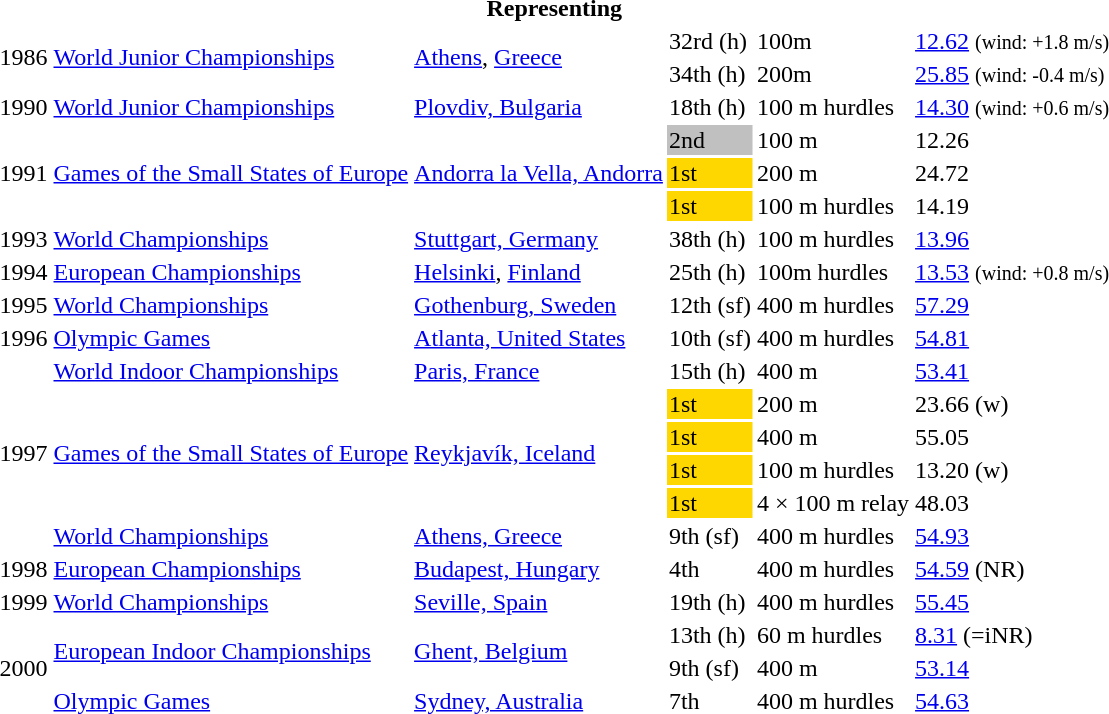<table>
<tr>
<th colspan="6">Representing </th>
</tr>
<tr>
<td rowspan=2>1986</td>
<td rowspan=2><a href='#'>World Junior Championships</a></td>
<td rowspan=2><a href='#'>Athens</a>, <a href='#'>Greece</a></td>
<td>32rd (h)</td>
<td>100m</td>
<td><a href='#'>12.62</a> <small>(wind: +1.8 m/s)</small></td>
</tr>
<tr>
<td>34th (h)</td>
<td>200m</td>
<td><a href='#'>25.85</a> <small>(wind: -0.4 m/s)</small></td>
</tr>
<tr>
<td>1990</td>
<td><a href='#'>World Junior Championships</a></td>
<td><a href='#'>Plovdiv, Bulgaria</a></td>
<td>18th (h)</td>
<td>100 m hurdles</td>
<td><a href='#'>14.30</a> <small>(wind: +0.6 m/s)</small></td>
</tr>
<tr>
<td rowspan=3>1991</td>
<td rowspan=3><a href='#'>Games of the Small States of Europe</a></td>
<td rowspan=3><a href='#'>Andorra la Vella, Andorra</a></td>
<td bgcolor=silver>2nd</td>
<td>100 m</td>
<td>12.26</td>
</tr>
<tr>
<td bgcolor=gold>1st</td>
<td>200 m</td>
<td>24.72</td>
</tr>
<tr>
<td bgcolor=gold>1st</td>
<td>100 m hurdles</td>
<td>14.19</td>
</tr>
<tr>
<td>1993</td>
<td><a href='#'>World Championships</a></td>
<td><a href='#'>Stuttgart, Germany</a></td>
<td>38th (h)</td>
<td>100 m hurdles</td>
<td><a href='#'>13.96</a></td>
</tr>
<tr>
<td>1994</td>
<td><a href='#'>European Championships</a></td>
<td><a href='#'>Helsinki</a>, <a href='#'>Finland</a></td>
<td>25th (h)</td>
<td>100m hurdles</td>
<td><a href='#'>13.53</a> <small>(wind: +0.8 m/s)</small></td>
</tr>
<tr>
<td>1995</td>
<td><a href='#'>World Championships</a></td>
<td><a href='#'>Gothenburg, Sweden</a></td>
<td>12th (sf)</td>
<td>400 m hurdles</td>
<td><a href='#'>57.29</a></td>
</tr>
<tr>
<td>1996</td>
<td><a href='#'>Olympic Games</a></td>
<td><a href='#'>Atlanta, United States</a></td>
<td>10th (sf)</td>
<td>400 m hurdles</td>
<td><a href='#'>54.81</a></td>
</tr>
<tr>
<td rowspan=6>1997</td>
<td><a href='#'>World Indoor Championships</a></td>
<td><a href='#'>Paris, France</a></td>
<td>15th (h)</td>
<td>400 m</td>
<td><a href='#'>53.41</a></td>
</tr>
<tr>
<td rowspan=4><a href='#'>Games of the Small States of Europe</a></td>
<td rowspan=4><a href='#'>Reykjavík, Iceland</a></td>
<td bgcolor=gold>1st</td>
<td>200 m</td>
<td>23.66 (w)</td>
</tr>
<tr>
<td bgcolor=gold>1st</td>
<td>400 m</td>
<td>55.05</td>
</tr>
<tr>
<td bgcolor=gold>1st</td>
<td>100 m hurdles</td>
<td>13.20 (w)</td>
</tr>
<tr>
<td bgcolor=gold>1st</td>
<td>4 × 100 m relay</td>
<td>48.03</td>
</tr>
<tr>
<td><a href='#'>World Championships</a></td>
<td><a href='#'>Athens, Greece</a></td>
<td>9th (sf)</td>
<td>400 m hurdles</td>
<td><a href='#'>54.93</a></td>
</tr>
<tr>
<td>1998</td>
<td><a href='#'>European Championships</a></td>
<td><a href='#'>Budapest, Hungary</a></td>
<td>4th</td>
<td>400 m hurdles</td>
<td><a href='#'>54.59</a> (NR)</td>
</tr>
<tr>
<td>1999</td>
<td><a href='#'>World Championships</a></td>
<td><a href='#'>Seville, Spain</a></td>
<td>19th (h)</td>
<td>400 m hurdles</td>
<td><a href='#'>55.45</a></td>
</tr>
<tr>
<td rowspan=3>2000</td>
<td rowspan=2><a href='#'>European Indoor Championships</a></td>
<td rowspan=2><a href='#'>Ghent, Belgium</a></td>
<td>13th (h)</td>
<td>60 m hurdles</td>
<td><a href='#'>8.31</a> (=iNR)</td>
</tr>
<tr>
<td>9th (sf)</td>
<td>400 m</td>
<td><a href='#'>53.14</a></td>
</tr>
<tr>
<td><a href='#'>Olympic Games</a></td>
<td><a href='#'>Sydney, Australia</a></td>
<td>7th</td>
<td>400 m hurdles</td>
<td><a href='#'>54.63</a></td>
</tr>
</table>
